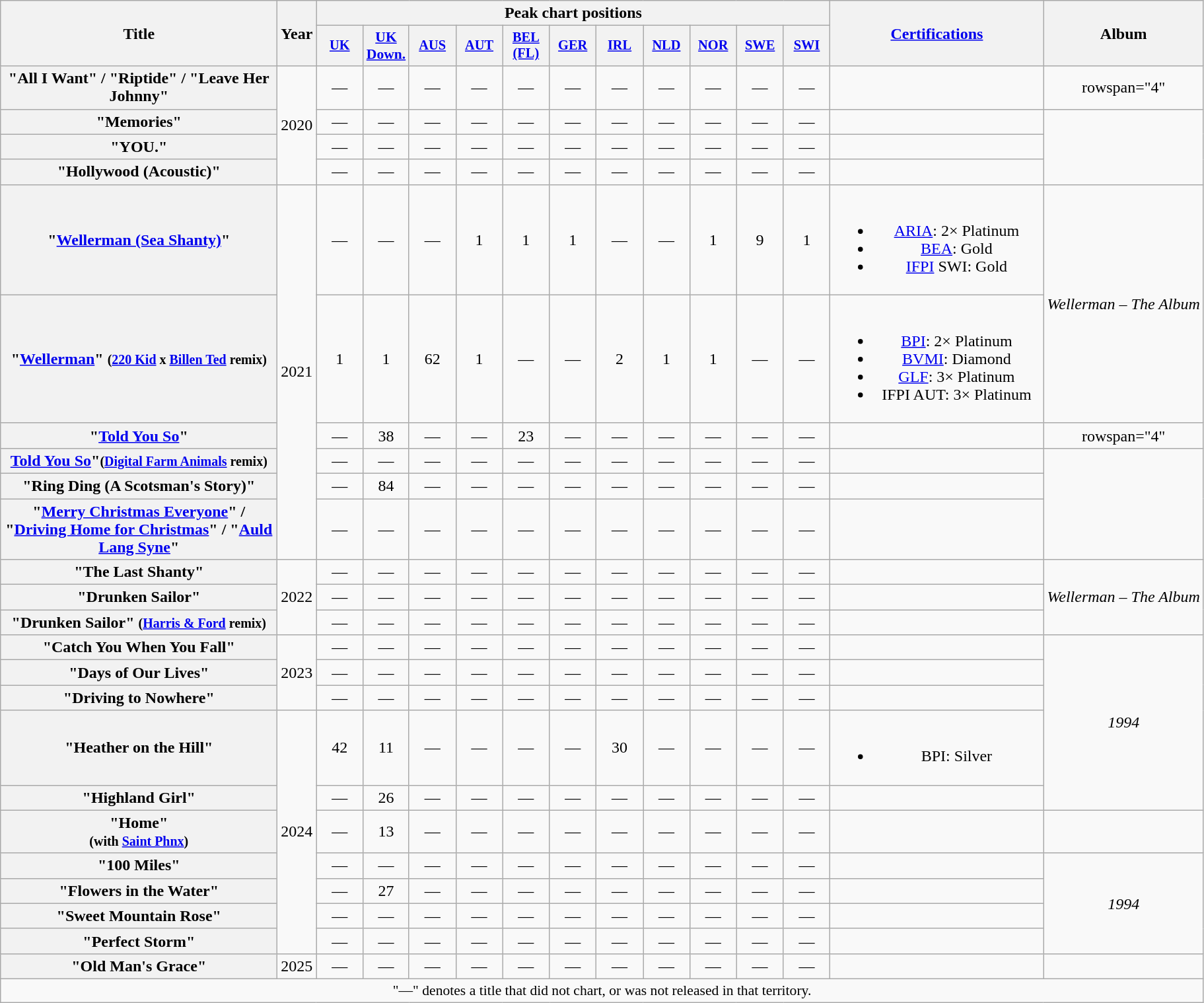<table class="wikitable plainrowheaders" style="text-align:center;">
<tr>
<th scope="col" rowspan="2" style="width:17em;">Title</th>
<th scope="col" rowspan="2">Year</th>
<th colspan="11" scope="col">Peak chart positions</th>
<th scope="col" rowspan="2" style="width:13em;"><a href='#'>Certifications</a></th>
<th scope="col" rowspan="2">Album</th>
</tr>
<tr>
<th scope="col" style="width:3em;font-size:85%;"><a href='#'>UK</a><br></th>
<th scope="col" style="width:2em;font-size:90%"><a href='#'>UK Down.</a><br></th>
<th scope="col" style="width:3em;font-size:85%;"><a href='#'>AUS</a><br></th>
<th scope="col" style="width:3em;font-size:85%;"><a href='#'>AUT</a><br></th>
<th scope="col" style="width:3em;font-size:85%;"><a href='#'>BEL<br>(FL)</a><br></th>
<th scope="col" style="width:3em;font-size:85%;"><a href='#'>GER</a><br></th>
<th scope="col" style="width:3em;font-size:85%;"><a href='#'>IRL</a><br></th>
<th scope="col" style="width:3em;font-size:85%;"><a href='#'>NLD</a><br></th>
<th scope="col" style="width:3em;font-size:85%;"><a href='#'>NOR</a><br></th>
<th scope="col" style="width:3em;font-size:85%;"><a href='#'>SWE</a><br></th>
<th scope="col" style="width:3em;font-size:85%;"><a href='#'>SWI</a><br></th>
</tr>
<tr>
<th scope="row">"All I Want" / "Riptide" / "Leave Her Johnny"</th>
<td rowspan="4">2020</td>
<td>—</td>
<td>—</td>
<td>—</td>
<td>—</td>
<td>—</td>
<td>—</td>
<td>—</td>
<td>—</td>
<td>—</td>
<td>—</td>
<td>—</td>
<td></td>
<td>rowspan="4" </td>
</tr>
<tr>
<th scope="row">"Memories"</th>
<td>—</td>
<td>—</td>
<td>—</td>
<td>—</td>
<td>—</td>
<td>—</td>
<td>—</td>
<td>—</td>
<td>—</td>
<td>—</td>
<td>—</td>
<td></td>
</tr>
<tr>
<th scope="row">"YOU."</th>
<td>—</td>
<td>—</td>
<td>—</td>
<td>—</td>
<td>—</td>
<td>—</td>
<td>—</td>
<td>—</td>
<td>—</td>
<td>—</td>
<td>—</td>
<td></td>
</tr>
<tr>
<th scope="row">"Hollywood (Acoustic)"</th>
<td>—</td>
<td>—</td>
<td>—</td>
<td>—</td>
<td>—</td>
<td>—</td>
<td>—</td>
<td>—</td>
<td>—</td>
<td>—</td>
<td>—</td>
<td></td>
</tr>
<tr>
<th scope="row">"<a href='#'>Wellerman (Sea Shanty)</a>"</th>
<td rowspan="6">2021</td>
<td>—</td>
<td>—</td>
<td>—</td>
<td>1</td>
<td>1</td>
<td>1</td>
<td>—</td>
<td>—</td>
<td>1</td>
<td>9</td>
<td>1</td>
<td><br><ul><li><a href='#'>ARIA</a>: 2× Platinum</li><li><a href='#'>BEA</a>: Gold</li><li><a href='#'>IFPI</a> SWI: Gold</li></ul></td>
<td rowspan="2"><em>Wellerman – The Album</em></td>
</tr>
<tr>
<th scope="row">"<a href='#'>Wellerman</a>" <small>(<a href='#'>220 Kid</a> x <a href='#'>Billen Ted</a> remix)</small></th>
<td>1</td>
<td>1</td>
<td>62</td>
<td>1</td>
<td>—</td>
<td>—</td>
<td>2</td>
<td>1</td>
<td>1</td>
<td>—</td>
<td>—</td>
<td><br><ul><li><a href='#'>BPI</a>: 2× Platinum</li><li><a href='#'>BVMI</a>: Diamond</li><li><a href='#'>GLF</a>: 3× Platinum</li><li>IFPI AUT: 3× Platinum</li></ul></td>
</tr>
<tr>
<th scope="row">"<a href='#'>Told You So</a>"</th>
<td>—</td>
<td>38</td>
<td>—</td>
<td>—</td>
<td>23</td>
<td>—</td>
<td>—</td>
<td>—</td>
<td>—</td>
<td>—</td>
<td>—</td>
<td></td>
<td>rowspan="4" </td>
</tr>
<tr>
<th scope="row"><a href='#'>Told You So</a>"<small>(<a href='#'>Digital Farm Animals</a> remix)</small></th>
<td>—</td>
<td>—</td>
<td>—</td>
<td>—</td>
<td>—</td>
<td>—</td>
<td>—</td>
<td>—</td>
<td>—</td>
<td>—</td>
<td>—</td>
<td></td>
</tr>
<tr>
<th scope="row">"Ring Ding (A Scotsman's Story)"</th>
<td>—</td>
<td>84</td>
<td>—</td>
<td>—</td>
<td>—</td>
<td>—</td>
<td>—</td>
<td>—</td>
<td>—</td>
<td>—</td>
<td>—</td>
<td></td>
</tr>
<tr>
<th scope="row">"<a href='#'>Merry Christmas Everyone</a>" / "<a href='#'>Driving Home for Christmas</a>" / "<a href='#'>Auld Lang Syne</a>"</th>
<td>—</td>
<td>—</td>
<td>—</td>
<td>—</td>
<td>—</td>
<td>—</td>
<td>—</td>
<td>—</td>
<td>—</td>
<td>—</td>
<td>—</td>
<td></td>
</tr>
<tr>
<th scope="row">"The Last Shanty"</th>
<td rowspan="3">2022</td>
<td>—</td>
<td>—</td>
<td>—</td>
<td>—</td>
<td>—</td>
<td>—</td>
<td>—</td>
<td>—</td>
<td>—</td>
<td>—</td>
<td>—</td>
<td></td>
<td rowspan="3"><em>Wellerman – The Album</em></td>
</tr>
<tr>
<th scope="row">"Drunken Sailor"</th>
<td>—</td>
<td>—</td>
<td>—</td>
<td>—</td>
<td>—</td>
<td>—</td>
<td>—</td>
<td>—</td>
<td>—</td>
<td>—</td>
<td>—</td>
<td></td>
</tr>
<tr>
<th scope="row">"Drunken Sailor" <small>(<a href='#'>Harris & Ford</a> remix)</small></th>
<td>—</td>
<td>—</td>
<td>—</td>
<td>—</td>
<td>—</td>
<td>—</td>
<td>—</td>
<td>—</td>
<td>—</td>
<td>—</td>
<td>—</td>
<td></td>
</tr>
<tr>
<th scope="row">"Catch You When You Fall"</th>
<td rowspan="3">2023</td>
<td>—</td>
<td>—</td>
<td>—</td>
<td>—</td>
<td>—</td>
<td>—</td>
<td>—</td>
<td>—</td>
<td>—</td>
<td>—</td>
<td>—</td>
<td></td>
<td rowspan="5"><em>1994</em></td>
</tr>
<tr>
<th scope="row">"Days of Our Lives"</th>
<td>—</td>
<td>—</td>
<td>—</td>
<td>—</td>
<td>—</td>
<td>—</td>
<td>—</td>
<td>—</td>
<td>—</td>
<td>—</td>
<td>—</td>
<td></td>
</tr>
<tr>
<th scope="row">"Driving to Nowhere"</th>
<td>—</td>
<td>—</td>
<td>—</td>
<td>—</td>
<td>—</td>
<td>—</td>
<td>—</td>
<td>—</td>
<td>—</td>
<td>—</td>
<td>—</td>
<td></td>
</tr>
<tr>
<th scope="row">"Heather on the Hill"</th>
<td rowspan="7">2024</td>
<td>42</td>
<td>11</td>
<td>—</td>
<td>—</td>
<td>—</td>
<td>—</td>
<td>30<br></td>
<td>—</td>
<td>—</td>
<td>—</td>
<td>—</td>
<td><br><ul><li>BPI: Silver</li></ul></td>
</tr>
<tr>
<th scope="row">"Highland Girl"</th>
<td>—</td>
<td>26</td>
<td>—</td>
<td>—</td>
<td>—</td>
<td>—</td>
<td>—</td>
<td>—</td>
<td>—</td>
<td>—</td>
<td>—</td>
<td></td>
</tr>
<tr>
<th scope="row">"Home"<br><small>(with <a href='#'>Saint Phnx</a>)</small></th>
<td>—</td>
<td>13</td>
<td>—</td>
<td>—</td>
<td>—</td>
<td>—</td>
<td>—</td>
<td>—</td>
<td>—</td>
<td>—</td>
<td>—</td>
<td></td>
<td></td>
</tr>
<tr>
<th scope="row">"100 Miles"</th>
<td>—</td>
<td>—</td>
<td>—</td>
<td>—</td>
<td>—</td>
<td>—</td>
<td>—</td>
<td>—</td>
<td>—</td>
<td>—</td>
<td>—</td>
<td></td>
<td rowspan="4"><em>1994</em></td>
</tr>
<tr>
<th scope="row">"Flowers in the Water"</th>
<td>—</td>
<td>27</td>
<td>—</td>
<td>—</td>
<td>—</td>
<td>—</td>
<td>—</td>
<td>—</td>
<td>—</td>
<td>—</td>
<td>—</td>
<td></td>
</tr>
<tr>
<th scope="row">"Sweet Mountain Rose"</th>
<td>—</td>
<td>—</td>
<td>—</td>
<td>—</td>
<td>—</td>
<td>—</td>
<td>—</td>
<td>—</td>
<td>—</td>
<td>—</td>
<td>—</td>
<td></td>
</tr>
<tr>
<th scope="row">"Perfect Storm"</th>
<td>—</td>
<td>—</td>
<td>—</td>
<td>—</td>
<td>—</td>
<td>—</td>
<td>—</td>
<td>—</td>
<td>—</td>
<td>—</td>
<td>—</td>
<td></td>
</tr>
<tr>
<th scope="row">"Old Man's Grace"</th>
<td>2025</td>
<td>—</td>
<td>—</td>
<td>—</td>
<td>—</td>
<td>—</td>
<td>—</td>
<td>—</td>
<td>—</td>
<td>—</td>
<td>—</td>
<td>—</td>
<td></td>
<td></td>
</tr>
<tr>
<td colspan="21" style="font-size:90%">"—" denotes a title that did not chart, or was not released in that territory.</td>
</tr>
</table>
